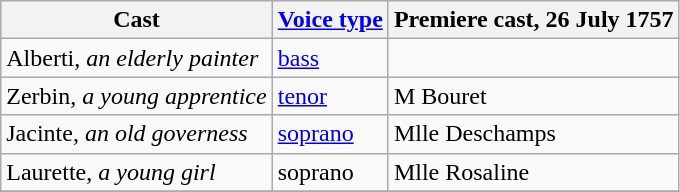<table class="wikitable">
<tr>
<th>Cast</th>
<th><a href='#'>Voice type</a></th>
<th>Premiere cast, 26 July 1757</th>
</tr>
<tr>
<td>Alberti, <em>an elderly painter</em></td>
<td><a href='#'>bass</a></td>
<td></td>
</tr>
<tr>
<td>Zerbin, <em>a young apprentice</em></td>
<td><a href='#'>tenor</a></td>
<td>M Bouret</td>
</tr>
<tr>
<td>Jacinte, <em>an old governess</em></td>
<td><a href='#'>soprano</a></td>
<td>Mlle Deschamps</td>
</tr>
<tr>
<td>Laurette, <em>a young girl</em></td>
<td>soprano</td>
<td>Mlle Rosaline</td>
</tr>
<tr>
</tr>
</table>
